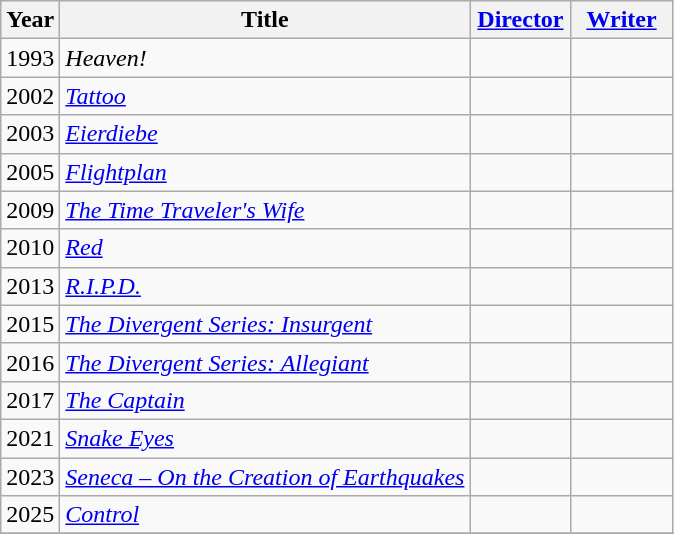<table class="wikitable">
<tr>
<th>Year</th>
<th>Title</th>
<th width="60"><a href='#'>Director</a></th>
<th width="60"><a href='#'>Writer</a></th>
</tr>
<tr>
<td>1993</td>
<td><em>Heaven!</em></td>
<td></td>
<td></td>
</tr>
<tr>
<td>2002</td>
<td><em><a href='#'>Tattoo</a></em></td>
<td></td>
<td></td>
</tr>
<tr>
<td>2003</td>
<td><em><a href='#'>Eierdiebe</a></em></td>
<td></td>
<td></td>
</tr>
<tr>
<td>2005</td>
<td><em><a href='#'>Flightplan</a></em></td>
<td></td>
<td></td>
</tr>
<tr>
<td>2009</td>
<td><em><a href='#'>The Time Traveler's Wife</a></em></td>
<td></td>
<td></td>
</tr>
<tr>
<td>2010</td>
<td><em><a href='#'>Red</a></em></td>
<td></td>
<td></td>
</tr>
<tr>
<td>2013</td>
<td><em><a href='#'>R.I.P.D.</a></em></td>
<td></td>
<td></td>
</tr>
<tr>
<td>2015</td>
<td><em><a href='#'>The Divergent Series: Insurgent</a></em></td>
<td></td>
<td></td>
</tr>
<tr>
<td>2016</td>
<td><em><a href='#'>The Divergent Series: Allegiant</a></em></td>
<td></td>
<td></td>
</tr>
<tr>
<td>2017</td>
<td><em><a href='#'>The Captain</a></em></td>
<td></td>
<td></td>
</tr>
<tr>
<td>2021</td>
<td><em><a href='#'>Snake Eyes</a></em></td>
<td></td>
<td></td>
</tr>
<tr>
<td>2023</td>
<td><em><a href='#'>Seneca – On the Creation of Earthquakes</a></em></td>
<td></td>
<td></td>
</tr>
<tr>
<td>2025</td>
<td><em><a href='#'>Control</a></em></td>
<td></td>
<td></td>
</tr>
<tr>
</tr>
</table>
